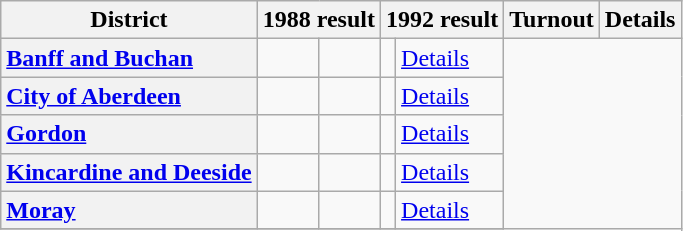<table class="wikitable">
<tr>
<th scope="col">District</th>
<th scope="col"  colspan="2">1988 result</th>
<th scope="col" colspan="2">1992 result</th>
<th scope="col">Turnout</th>
<th scope="col">Details</th>
</tr>
<tr>
<th scope="row" style="text-align: left;"><a href='#'>Banff and Buchan</a></th>
<td></td>
<td></td>
<td></td>
<td><a href='#'>Details</a></td>
</tr>
<tr>
<th scope="row" style="text-align: left;"><a href='#'>City of Aberdeen</a></th>
<td></td>
<td></td>
<td></td>
<td><a href='#'>Details</a></td>
</tr>
<tr>
<th scope="row" style="text-align: left;"><a href='#'>Gordon</a></th>
<td></td>
<td></td>
<td></td>
<td><a href='#'>Details</a></td>
</tr>
<tr>
<th scope="row" style="text-align: left;"><a href='#'>Kincardine and Deeside</a></th>
<td></td>
<td></td>
<td></td>
<td><a href='#'>Details</a></td>
</tr>
<tr>
<th scope="row" style="text-align: left;"><a href='#'>Moray</a></th>
<td></td>
<td></td>
<td></td>
<td><a href='#'>Details</a></td>
</tr>
<tr>
</tr>
</table>
